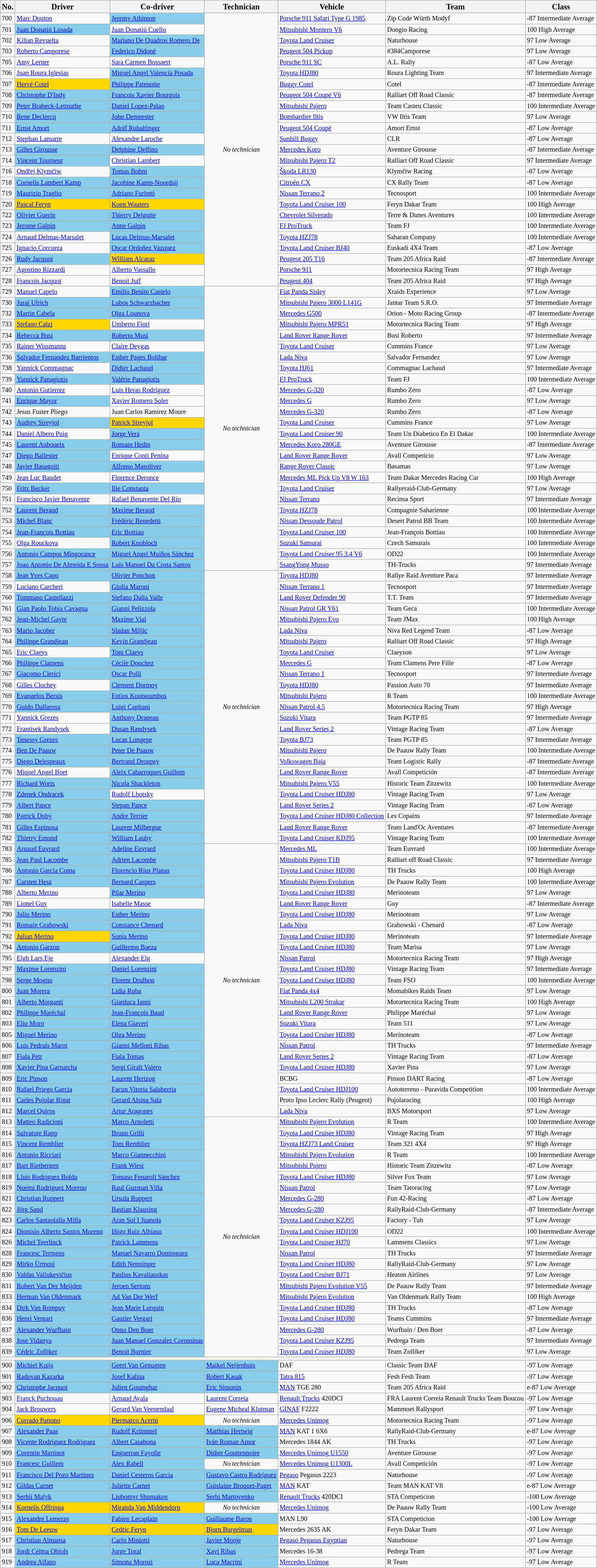<table class="wikitable sortable" style="font-size:85%;">
<tr>
<th><big>No.</big></th>
<th><big>Driver</big></th>
<th><big>Co-driver</big></th>
<th><big>Technician</big></th>
<th><big>Vehicle</big></th>
<th><big>Team</big></th>
<th><big>Class</big></th>
</tr>
<tr>
<td>700</td>
<td> <a href='#'>Marc Douton</a></td>
<td style="background:skyblue;"> <a href='#'>Jeremy Athimon</a></td>
<td rowspan="25" style="text-align:center;"><em>No technician</em></td>
<td><a href='#'>Porsche 911 Safari Type G 1985</a></td>
<td>Zip Code Würth Modyf</td>
<td>-87 Intermediate Average</td>
</tr>
<tr>
<td>701</td>
<td style="background:skyblue;"> <a href='#'>Juan Donatiú Losada</a></td>
<td> <a href='#'>Juan Donatiú Cuello</a></td>
<td><a href='#'>Mitsubishi Montero V6</a></td>
<td>Dongio Racing</td>
<td>100 High Average</td>
</tr>
<tr>
<td>702</td>
<td> <a href='#'>Kilian Revuelta</a></td>
<td style="background:skyblue;"> <a href='#'>Mariano De Quadros Romero De</a></td>
<td><a href='#'>Toyota Land Cruiser</a></td>
<td>Naturhouse</td>
<td>97 Low Average</td>
</tr>
<tr>
<td>703</td>
<td> <a href='#'>Roberto Camporese</a></td>
<td style="background:skyblue;"> <a href='#'>Federico Didonè</a></td>
<td><a href='#'>Peugeot 504 Pickup</a></td>
<td>#384Camporese</td>
<td>97 Low Average</td>
</tr>
<tr>
<td>705</td>
<td> <a href='#'>Amy Lerner</a></td>
<td> <a href='#'>Sara Carmen Bossaert</a></td>
<td><a href='#'>Porsche 911 SC</a></td>
<td>A.L. Rally</td>
<td>-87 Low Average</td>
</tr>
<tr>
<td>706</td>
<td> <a href='#'>Juan Roura Iglesias</a></td>
<td style="background:skyblue;"> <a href='#'>Miguel Angel Valencia Posada</a></td>
<td><a href='#'>Toyota HDJ80</a></td>
<td>Roura Lighting Team</td>
<td>97 Intermediate Average</td>
</tr>
<tr>
<td>707</td>
<td style="background:gold;"> <a href='#'>Hervé Cotel</a></td>
<td style="background:skyblue;"> <a href='#'>Philippe Patenotte</a></td>
<td><a href='#'>Buggy Cotel</a></td>
<td>Cotel</td>
<td>-87 Intermediate Average</td>
</tr>
<tr>
<td>708</td>
<td style="background:skyblue;"> <a href='#'>Christophe D'Indy</a></td>
<td style="background:skyblue;"> <a href='#'>Francois Xavier Bourgois</a></td>
<td><a href='#'>Peugeot 504 Coupé V6</a></td>
<td>Ralliart Off Road Classic</td>
<td>-87 Intermediate Average</td>
</tr>
<tr>
<td>709</td>
<td style="background:skyblue;"> <a href='#'>Peter Brabeck-Letmathe</a></td>
<td style="background:skyblue;"> <a href='#'>Daniel Lopez-Palao</a></td>
<td><a href='#'>Mitsubishi Pajero</a></td>
<td>Team Casteu Classic</td>
<td>100 Intermediate Average</td>
</tr>
<tr>
<td>710</td>
<td style="background:skyblue;"> <a href='#'>Rene Declercq</a></td>
<td style="background:skyblue;"> <a href='#'>John Demeester</a></td>
<td><a href='#'>Bombardier Iltis</a></td>
<td>VW Iltis Team</td>
<td>97 Low Average</td>
</tr>
<tr>
<td>711</td>
<td style="background:skyblue;"> <a href='#'>Ernst Amort</a></td>
<td style="background:skyblue;"> <a href='#'>Adolf Ruhaltinger</a></td>
<td><a href='#'>Peugeot 504 Coupé</a></td>
<td>Amort Ernst</td>
<td>-87 Low Average</td>
</tr>
<tr>
<td>712</td>
<td> <a href='#'>Stephan Lamarre</a></td>
<td> <a href='#'>Alexandre Laroche</a></td>
<td><a href='#'>Sunhill Buggy</a></td>
<td>CLR</td>
<td>-87 Low Average</td>
</tr>
<tr>
<td>713</td>
<td style="background:skyblue;"> <a href='#'>Gilles Girousse</a></td>
<td style="background:skyblue;"> <a href='#'>Delphine Delfino</a></td>
<td><a href='#'>Mercedes Koro</a></td>
<td>Aventure Girousse</td>
<td>-87 Intermediate Average</td>
</tr>
<tr>
<td>714</td>
<td style="background:skyblue;"> <a href='#'>Vincent Tourneur</a></td>
<td> <a href='#'>Christian Lambert</a></td>
<td><a href='#'>Mitsubishi Pajero T2</a></td>
<td>Ralliart Off Road Classic</td>
<td>97 Intermediate Average</td>
</tr>
<tr>
<td>716</td>
<td> <a href='#'>Ondřej Klymčiw</a></td>
<td style="background:skyblue;"> <a href='#'>Tomas Bohm</a></td>
<td><a href='#'>Škoda LR130</a></td>
<td>Klymčiw Racing</td>
<td>-87 Low Average</td>
</tr>
<tr>
<td>718</td>
<td style="background:skyblue;"> <a href='#'>Cornelis Lambert Kamp</a></td>
<td style="background:skyblue;"> <a href='#'>Jacobine Kamp-Noordsij</a></td>
<td><a href='#'>Citroën CX</a></td>
<td>CX Rally Team</td>
<td>-87 Low Average</td>
</tr>
<tr>
<td>719</td>
<td style="background:skyblue;"> <a href='#'>Maurizio Traglio</a></td>
<td style="background:skyblue;"> <a href='#'>Adriano Furlotti</a></td>
<td><a href='#'>Nissan Terrano 2</a></td>
<td>Tecnosport</td>
<td>100 Intermediate Average</td>
</tr>
<tr>
<td>720</td>
<td style="background:gold;"> <a href='#'>Pascal Feryn</a></td>
<td style="background:gold;"> <a href='#'>Koen Wauters</a></td>
<td><a href='#'>Toyota Land Cruiser 100</a></td>
<td>Feryn Dakar Team</td>
<td>100 High Average</td>
</tr>
<tr>
<td>722</td>
<td style="background:skyblue;"> <a href='#'>Olivier Guerin</a></td>
<td style="background:skyblue;"> <a href='#'>Thierry Delgutte</a></td>
<td><a href='#'>Chevrolet Silverado</a></td>
<td>Terre & Dunes Aventures</td>
<td>100 Intermediate Average</td>
</tr>
<tr>
<td>723</td>
<td style="background:skyblue;"> <a href='#'>Jerome Galpin</a></td>
<td style="background:skyblue;"> <a href='#'>Anne Galpin</a></td>
<td><a href='#'>FJ ProTruck</a></td>
<td>Team FJ</td>
<td>100 Intermediate Average</td>
</tr>
<tr>
<td>724</td>
<td> <a href='#'>Arnaud Delmas-Marsalet</a></td>
<td style="background:skyblue;"> <a href='#'>Lucas Delmas-Marsalet</a></td>
<td><a href='#'>Toyota HZJ78</a></td>
<td>Saharan Company</td>
<td>100 Intermediate Average</td>
</tr>
<tr>
<td>725</td>
<td> <a href='#'>Ignacio Corcuera</a></td>
<td style="background:skyblue;"> <a href='#'>Oscar Ordoñez Vazquez</a></td>
<td><a href='#'>Toyota Land Cruiser BJ40</a></td>
<td>Euskadi 4X4 Team</td>
<td>-87 Low Average</td>
</tr>
<tr>
<td>726</td>
<td style="background:skyblue;"> <a href='#'>Rudy Jacquot</a></td>
<td style="background:gold;"> <a href='#'>William Alcaraz</a></td>
<td><a href='#'>Peugeot 205 T16</a></td>
<td>Team 205 Africa Raid</td>
<td>-87 Intermediate Average</td>
</tr>
<tr>
<td>727</td>
<td> <a href='#'>Agostino Rizzardi</a></td>
<td> <a href='#'>Alberto Vassallo</a></td>
<td><a href='#'>Porsche 911</a></td>
<td>Motortecnica Racing Team</td>
<td>97 High Average</td>
</tr>
<tr>
<td>728</td>
<td> <a href='#'>Francois Jacquot</a></td>
<td> <a href='#'>Benoit Juif</a></td>
<td><a href='#'>Peugeot 404</a></td>
<td>Team 205 Africa Raid</td>
<td>97 High Average</td>
</tr>
<tr>
<td>729</td>
<td> <a href='#'>Manuel Capelo</a></td>
<td style="background:skyblue;"> <a href='#'>Emilio Benito Castelo</a></td>
<td rowspan="26" style="text-align:center;"><em>No technician</em></td>
<td><a href='#'>Fiat Panda Sisley</a></td>
<td>Xraids Experience</td>
<td>97 Low Average</td>
</tr>
<tr>
<td>730</td>
<td style="background:skyblue;"> <a href='#'>Juraj Ulrich</a></td>
<td style="background:skyblue;"> <a href='#'>Lubos Schwarzbacher</a></td>
<td><a href='#'>Mitsubishi Pajero 3000 L141G</a></td>
<td>Jantar Team S.R.O.</td>
<td>97 Intermediate Average</td>
</tr>
<tr>
<td>732</td>
<td style="background:skyblue;"> <a href='#'>Martin Cabela</a></td>
<td style="background:skyblue;"> <a href='#'>Olga Lounova</a></td>
<td><a href='#'>Mercedes G500</a></td>
<td>Orion - Moto Racing Group</td>
<td>-87 Intermediate Average</td>
</tr>
<tr>
<td>733</td>
<td style="background:gold;"> <a href='#'>Stefano Calzi</a></td>
<td> <a href='#'>Umberto Fiori</a></td>
<td><a href='#'>Mitsubishi Pajero MPR51</a></td>
<td>Motortecnica Racing Team</td>
<td>97 High Average</td>
</tr>
<tr>
<td>734</td>
<td style="background:skyblue;"> <a href='#'>Rebecca Busi</a></td>
<td style="background:skyblue;"> <a href='#'>Roberto Musi</a></td>
<td><a href='#'>Land Rover Range Rover</a></td>
<td>Busi Roberto</td>
<td>97 Intermediate Average</td>
</tr>
<tr>
<td>735</td>
<td> <a href='#'>Rainer Wissmanns</a></td>
<td> <a href='#'>Claire Deygas</a></td>
<td><a href='#'>Toyota Land Cruiser</a></td>
<td>Cummins France</td>
<td>97 Low Average</td>
</tr>
<tr>
<td>736</td>
<td style="background:skyblue;"> <a href='#'>Salvador Fernandez Barrientos</a></td>
<td style="background:skyblue;"> <a href='#'>Esther Pages Bolibar</a></td>
<td><a href='#'>Lada Niva</a></td>
<td>Salvador Fernandez</td>
<td>97 Low Average</td>
</tr>
<tr>
<td>738</td>
<td> <a href='#'>Yannick Commagnac</a></td>
<td style="background:skyblue;"> <a href='#'>Didier Lachaud</a></td>
<td><a href='#'>Toyota HJ61</a></td>
<td>Commagnac Lachaud</td>
<td>97 Intermediate Average</td>
</tr>
<tr>
<td>739</td>
<td style="background:skyblue;"> <a href='#'>Yannick Panagiotis</a></td>
<td style="background:skyblue;"> <a href='#'>Valérie Panagiotis</a></td>
<td><a href='#'>FJ ProTruck</a></td>
<td>Team FJ</td>
<td>100 Intermediate Average</td>
</tr>
<tr>
<td>740</td>
<td> <a href='#'>Antonio Gutierrez</a></td>
<td> <a href='#'>Luis Heras Rodriguez</a></td>
<td><a href='#'>Mercedes G-320</a></td>
<td>Rumbo Zero</td>
<td>-87 Low Average</td>
</tr>
<tr>
<td>741</td>
<td style="background:skyblue;"> <a href='#'>Enrique Mayor</a></td>
<td> <a href='#'>Xavier Romero Soler</a></td>
<td><a href='#'>Mercedes G</a></td>
<td>Rumbo Zero</td>
<td>97 Low Average</td>
</tr>
<tr>
<td>742</td>
<td> Jesus Fuster Pliego</td>
<td> Juan Carlos Ramirez Moure</td>
<td><a href='#'>Mercedes G-320</a></td>
<td>Rumbo Zero</td>
<td>-87 Low Average</td>
</tr>
<tr>
<td>743</td>
<td style="background:skyblue;"> <a href='#'>Audrey Sireyjol</a></td>
<td style="background:gold;"> <a href='#'>Patrick Sireyjol</a></td>
<td><a href='#'>Toyota Land Cruiser</a></td>
<td>Cummins France</td>
<td>97 Low Average</td>
</tr>
<tr>
<td>744</td>
<td> <a href='#'>Daniel Albero Puig</a></td>
<td style="background:skyblue;"> <a href='#'>Jorge Vera</a></td>
<td><a href='#'>Toyota Land Cruiser 90</a></td>
<td>Team Un Diabetico En El Dakar</td>
<td>100 Intermediate Average</td>
</tr>
<tr>
<td>745</td>
<td style="background:skyblue;"> <a href='#'>Laurent Auboueix</a></td>
<td style="background:skyblue;"> <a href='#'>Romain Hedin</a></td>
<td><a href='#'>Mercedes Koro 280GE</a></td>
<td>Aventure Girousse</td>
<td>-87 Intermediate Average</td>
</tr>
<tr>
<td>747</td>
<td style="background:skyblue;"> <a href='#'>Diego Ballester</a></td>
<td> <a href='#'>Enrique Conti Penina</a></td>
<td><a href='#'>Land Rover Range Rover</a></td>
<td>Avall Competicio</td>
<td>97 Low Average</td>
</tr>
<tr>
<td>748</td>
<td style="background:skyblue;"> <a href='#'>Javier Basagoiti</a></td>
<td style="background:skyblue;"> <a href='#'>Alfonso Masoliver</a></td>
<td><a href='#'>Range Rover Classic</a></td>
<td>Basamas</td>
<td>97 Low Average</td>
</tr>
<tr>
<td>749</td>
<td> <a href='#'>Jean Luc Baudet</a></td>
<td> <a href='#'>Florence Deronce</a></td>
<td><a href='#'>Mercedes ML Pick Up V8 W 163</a></td>
<td>Team Dakar Mercedes Racing Car</td>
<td>100 High Average</td>
</tr>
<tr>
<td>750</td>
<td style="background:skyblue;"> <a href='#'>Fritz Becker</a></td>
<td style="background:skyblue;"> <a href='#'>Ilie Constanta</a></td>
<td><a href='#'>Toyota Land Cruiser</a></td>
<td>Rallyeraid-Club-Germany</td>
<td>97 Low Average</td>
</tr>
<tr>
<td>751</td>
<td> <a href='#'>Francisco Javier Benavente</a></td>
<td> <a href='#'>Rafael Benavente Del Rio</a></td>
<td><a href='#'>Nissan Terrano</a></td>
<td>Recinsa Sport</td>
<td>97 Intermediate Average</td>
</tr>
<tr>
<td>752</td>
<td style="background:skyblue;"> <a href='#'>Laurent Beraud</a></td>
<td style="background:skyblue;"> <a href='#'>Maxime Beraud</a></td>
<td><a href='#'>Toyota HZJ78</a></td>
<td>Compagnie Saharienne</td>
<td>100 Intermediate Average</td>
</tr>
<tr>
<td>753</td>
<td style="background:skyblue;"> <a href='#'>Michel Blanc</a></td>
<td style="background:skyblue;"> <a href='#'>Frédéric Benedetti</a></td>
<td><a href='#'>Nissan Dessoude Patrol</a></td>
<td>Desert Patrol BB Team</td>
<td>100 Intermediate Average</td>
</tr>
<tr>
<td>754</td>
<td style="background:skyblue;"> <a href='#'>Jean-François Bottiau</a></td>
<td style="background:skyblue;"> <a href='#'>Eric Bottiau</a></td>
<td><a href='#'>Toyota Land Cruiser 100</a></td>
<td>Jean-François Bottiau</td>
<td>100 Intermediate Average</td>
</tr>
<tr>
<td>755</td>
<td> <a href='#'>Olga Rouckova</a></td>
<td style="background:skyblue;"> <a href='#'>Robert Knobloch</a></td>
<td><a href='#'>Suzuki Samurai</a></td>
<td>Czech Samurais</td>
<td>100 Intermediate Average</td>
</tr>
<tr>
<td>756</td>
<td style="background:skyblue;"> <a href='#'>Antonio Campos Mingorance</a></td>
<td style="background:skyblue;"> <a href='#'>Miguel Angel Muiños Sánchez</a></td>
<td><a href='#'>Toyota Land Cruiser 95 3.4 V6</a></td>
<td>OD22</td>
<td>100 Intermediate Average</td>
</tr>
<tr>
<td>757</td>
<td style="background:skyblue;"> <a href='#'>Joao Antonio De Almeida E Sousa</a></td>
<td style="background:skyblue;"> <a href='#'>Luis Manuel Da Costa Santos</a></td>
<td><a href='#'>SsangYong Musso</a></td>
<td>TH-Trucks</td>
<td>97 Intermediate Average</td>
</tr>
<tr>
<td>758</td>
<td style="background:skyblue;"> <a href='#'>Jean Yves Capo</a></td>
<td style="background:skyblue;"> <a href='#'>Olivier Ponchon</a></td>
<td rowspan="25" style="text-align:center;"><em>No technician</em></td>
<td><a href='#'>Toyota HDJ80</a></td>
<td>Rallye Raid Aventure Paca</td>
<td>97 Intermediate Average</td>
</tr>
<tr>
<td>759</td>
<td> <a href='#'>Luciano Carcheri</a></td>
<td style="background:skyblue;"> <a href='#'>Giulia Maroni</a></td>
<td><a href='#'>Nissan Terrano 1</a></td>
<td>Tecnosport</td>
<td>97 Intermediate Average</td>
</tr>
<tr>
<td>760</td>
<td style="background:skyblue;"> <a href='#'>Tommaso Castellazzi</a></td>
<td style="background:skyblue;"> <a href='#'>Stefano Dalla Valle</a></td>
<td><a href='#'>Land Rover Defender 90</a></td>
<td>T.T. Team</td>
<td>97 Intermediate Average</td>
</tr>
<tr>
<td>761</td>
<td style="background:skyblue;"> <a href='#'>Gian Paolo Tobia Cavagna</a></td>
<td style="background:skyblue;"> <a href='#'>Gianni Pelizzola</a></td>
<td><a href='#'>Nissan Patrol GR Y61</a></td>
<td>Team Geca</td>
<td>100 Intermediate Average</td>
</tr>
<tr>
<td>762</td>
<td style="background:skyblue;"> <a href='#'>Jean-Michel Gayte</a></td>
<td style="background:skyblue;"> <a href='#'>Maxime Vial</a></td>
<td><a href='#'>Mitsubishi Pajero Evo</a></td>
<td>Team JMax</td>
<td>100 High Average</td>
</tr>
<tr>
<td>763</td>
<td style="background:skyblue;"> <a href='#'>Mario Jacober</a></td>
<td style="background:skyblue;"> <a href='#'>Sladan Miljic</a></td>
<td><a href='#'>Lada Niva</a></td>
<td>Niva Red Legend Team</td>
<td>-87 Low Average</td>
</tr>
<tr>
<td>764</td>
<td style="background:skyblue;"> <a href='#'>Philippe Grandjean</a></td>
<td style="background:skyblue;"> <a href='#'>Kevin Grandjean</a></td>
<td><a href='#'>Mitsubishi Pajero</a></td>
<td>Ralliart Off Road Classic</td>
<td>97 High Average</td>
</tr>
<tr>
<td>765</td>
<td> <a href='#'>Eric Claeys</a></td>
<td style="background:skyblue;"> <a href='#'>Tom Claeys</a></td>
<td><a href='#'>Toyota Land Cruiser</a></td>
<td>Claeyson</td>
<td>97 Low Average</td>
</tr>
<tr>
<td>766</td>
<td style="background:skyblue;"> <a href='#'>Philippe Clamens</a></td>
<td style="background:skyblue;"> <a href='#'>Cécile Douchez</a></td>
<td><a href='#'>Mercedes G</a></td>
<td>Team Clamens Pere Fille</td>
<td>-87 Low Average</td>
</tr>
<tr>
<td>767</td>
<td style="background:skyblue;"> <a href='#'>Giacomo Clerici</a></td>
<td style="background:skyblue;"> <a href='#'>Oscar Polli</a></td>
<td><a href='#'>Nissan Terrano 1</a></td>
<td>Tecnosport</td>
<td>97 Intermediate Average</td>
</tr>
<tr>
<td>768</td>
<td> <a href='#'>Gilles Clochey</a></td>
<td style="background:skyblue;"> <a href='#'>Clement Dormoy</a></td>
<td><a href='#'>Toyota HDJ80</a></td>
<td>Passion Auto 70</td>
<td>97 Intermediate Average</td>
</tr>
<tr>
<td>769</td>
<td style="background:skyblue;"> <a href='#'>Evangelos Bersis</a></td>
<td style="background:skyblue;"> <a href='#'>Fotios Koutsoumbos</a></td>
<td><a href='#'>Mitsubishi Pajero</a></td>
<td>R Team</td>
<td>100 Intermediate Average</td>
</tr>
<tr>
<td>770</td>
<td style="background:skyblue;"> <a href='#'>Guido Dallarosa</a></td>
<td style="background:skyblue;"> <a href='#'>Luigi Capitani</a></td>
<td><a href='#'>Nissan Patrol 4.5</a></td>
<td>Motortecnica Racing Team</td>
<td>97 High Average</td>
</tr>
<tr>
<td>771</td>
<td> <a href='#'>Yannick Grezes</a></td>
<td style="background:skyblue;"> <a href='#'>Anthony Drapeau</a></td>
<td><a href='#'>Suzuki Vitara</a></td>
<td>Team PGTP 85</td>
<td>97 Intermediate Average</td>
</tr>
<tr>
<td>772</td>
<td> <a href='#'>Frantisek Randysek</a></td>
<td style="background:skyblue;"> <a href='#'>Dusan Randysek</a></td>
<td><a href='#'>Land Rover Series 2</a></td>
<td>Vintage Racing Team</td>
<td>-87 Low Average</td>
</tr>
<tr>
<td>773</td>
<td style="background:skyblue;"> <a href='#'>Tenessy Grezes</a></td>
<td style="background:skyblue;"> <a href='#'>Lucas Longepe</a></td>
<td><a href='#'>Toyota BJ73</a></td>
<td>Team PGTP 85</td>
<td>97 Intermediate Average</td>
</tr>
<tr>
<td>774</td>
<td style="background:skyblue;"> <a href='#'>Ben De Paauw</a></td>
<td style="background:skyblue;"> <a href='#'>Peter De Paauw</a></td>
<td><a href='#'>Mitsubishi Pajero</a></td>
<td>De Paauw Rally Team</td>
<td>100 Intermediate Average</td>
</tr>
<tr>
<td>775</td>
<td style="background:skyblue;"> <a href='#'>Diego Delespeaux</a></td>
<td style="background:skyblue;"> <a href='#'>Bertrand Droupsy</a></td>
<td><a href='#'>Volkswagen Baja</a></td>
<td>Team Logistic Rally</td>
<td>-87 Intermediate Average</td>
</tr>
<tr>
<td>776</td>
<td> <a href='#'>Miquel Angel Boet</a></td>
<td style="background:skyblue;"> <a href='#'>Aleix Cabarroques Guillem</a></td>
<td><a href='#'>Land Rover Range Rover</a></td>
<td>Avall Competición</td>
<td>-87 Intermediate Average</td>
</tr>
<tr>
<td>777</td>
<td style="background:skyblue;"> <a href='#'>Richard Worts</a></td>
<td style="background:skyblue;"> <a href='#'>Nicola Shackleton</a></td>
<td><a href='#'>Mitsubishi Pajero V55</a></td>
<td>Historic Team Zitzewitz</td>
<td>100 Intermediate Average</td>
</tr>
<tr>
<td>778</td>
<td style="background:skyblue;"> <a href='#'>Zdenek Ondracek</a></td>
<td> <a href='#'>Rudolf Lhotsky</a></td>
<td><a href='#'>Toyota Land Cruiser HDJ80</a></td>
<td>Vintage Racing Team</td>
<td>97 Low Average</td>
</tr>
<tr>
<td>779</td>
<td style="background:skyblue;"> <a href='#'>Albert Pance</a></td>
<td style="background:skyblue;"> <a href='#'>Stepan Pance</a></td>
<td><a href='#'>Land Rover Series 2</a></td>
<td>Vintage Racing Team</td>
<td>-87 Low Average</td>
</tr>
<tr>
<td>780</td>
<td style="background:skyblue;"> <a href='#'>Patrick Doby</a></td>
<td style="background:skyblue;"> <a href='#'>Andre Terrier</a></td>
<td><a href='#'>Toyota Land Cruiser HDJ80 Collection</a></td>
<td>Les Copains</td>
<td>97 Intermediate Average</td>
</tr>
<tr>
<td>781</td>
<td style="background:skyblue;"> <a href='#'>Gilles Espinosa</a></td>
<td style="background:skyblue;"> <a href='#'>Laurent Milbergue</a></td>
<td><a href='#'>Land Rover Range Rover</a></td>
<td>Team Land'Oc Aventures</td>
<td>-87 Intermediate Average</td>
</tr>
<tr>
<td>782</td>
<td style="background:skyblue;"> <a href='#'>Thierry Emond</a></td>
<td style="background:skyblue;"> <a href='#'>William Lauby</a></td>
<td><a href='#'>Toyota Land Cruiser KDJ95</a></td>
<td>Vintage Racing Team</td>
<td>100 Intermediate Average</td>
</tr>
<tr>
<td>783</td>
<td style="background:skyblue;"> <a href='#'>Arnaud Euvrard</a></td>
<td style="background:skyblue;"> <a href='#'>Adeline Euvrard</a></td>
<td rowspan="25" style="text-align:center;"><em>No technician</em></td>
<td><a href='#'>Mercedes ML</a></td>
<td>Team Euvrard</td>
<td>100 Intermediate Average</td>
</tr>
<tr>
<td>785</td>
<td style="background:skyblue;"> <a href='#'>Jean Paul Lacombe</a></td>
<td style="background:skyblue;"> <a href='#'>Adrien Lacombe</a></td>
<td><a href='#'>Mitsubishi Pajero T1B</a></td>
<td>Ralliart off Road Classic</td>
<td>97 Intermediate Average</td>
</tr>
<tr>
<td>786</td>
<td style="background:skyblue;"> <a href='#'>Antonio Garcia Coma</a></td>
<td style="background:skyblue;"> <a href='#'>Florencio Rius Planas</a></td>
<td><a href='#'>Toyota Land Cruiser HDJ80</a></td>
<td>TH Trucks</td>
<td>100 High Average</td>
</tr>
<tr>
<td>787</td>
<td style="background:skyblue;"> <a href='#'>Carsten Hesz</a></td>
<td style="background:skyblue;"> <a href='#'>Bernard Caspers</a></td>
<td><a href='#'>Mitsubishi Pajero Evolution</a></td>
<td>De Paauw Rally Team</td>
<td>100 Intermediate Average</td>
</tr>
<tr>
<td>788</td>
<td> <a href='#'>Alberto Merino</a></td>
<td style="background:skyblue;"> <a href='#'>Pilar Merino</a></td>
<td><a href='#'>Toyota Land Cruiser HDJ80</a></td>
<td>Merinoteam</td>
<td>97 Low Average</td>
</tr>
<tr>
<td>789</td>
<td> <a href='#'>Lionel Guy</a></td>
<td> <a href='#'>Isabelle Masse</a></td>
<td><a href='#'>Land Rover Range Rover</a></td>
<td>Guy</td>
<td>-87 Intermediate Average</td>
</tr>
<tr>
<td>790</td>
<td style="background:skyblue;"> <a href='#'>Julio Merino</a></td>
<td style="background:skyblue;"> <a href='#'>Esther Merino</a></td>
<td><a href='#'>Toyota Land Cruiser HDJ80</a></td>
<td>Merinoteam</td>
<td>97 Low Average</td>
</tr>
<tr>
<td>791</td>
<td style="background:skyblue;"> <a href='#'>Romain Grabowski</a></td>
<td style="background:skyblue;"> <a href='#'>Constance Chenard</a></td>
<td><a href='#'>Lada Niva</a></td>
<td>Grabowski - Chenard</td>
<td>-87 Low Average</td>
</tr>
<tr>
<td>792</td>
<td style="background:gold;"> <a href='#'>Julian Merino</a></td>
<td style="background:skyblue;"> <a href='#'>Sonia Merino</a></td>
<td><a href='#'>Toyota Land Cruiser HDJ80</a></td>
<td>Merinoteam</td>
<td>97 Intermediate Average</td>
</tr>
<tr>
<td>794</td>
<td style="background:skyblue;"> <a href='#'>Antonio Garzon</a></td>
<td style="background:skyblue;"> <a href='#'>Guillermo Baeza</a></td>
<td><a href='#'>Toyota Land Cruiser HDJ80</a></td>
<td>Team Marisa</td>
<td>97 Low Average</td>
</tr>
<tr>
<td>795</td>
<td> <a href='#'>Elgh Lars Eje</a></td>
<td> <a href='#'>Alexander Elg</a></td>
<td><a href='#'>Nissan Patrol</a></td>
<td>Motortecnica Racing Team</td>
<td>97 High Average</td>
</tr>
<tr>
<td>797</td>
<td style="background:skyblue;"> <a href='#'>Maxime Lorenzini</a></td>
<td style="background:skyblue;"> <a href='#'>Daniel Lorenzini</a></td>
<td><a href='#'>Toyota Land Cruiser HDJ80</a></td>
<td>Vintage Racing Team</td>
<td>97 Intermediate Average</td>
</tr>
<tr>
<td>798</td>
<td style="background:skyblue;"> <a href='#'>Serge Mogno</a></td>
<td style="background:skyblue;"> <a href='#'>Florent Drulhon</a></td>
<td><a href='#'>Toyota Land Cruiser HDJ80</a></td>
<td>Team FSO</td>
<td>100 Intermediate Average</td>
</tr>
<tr>
<td>800</td>
<td style="background:skyblue;"> <a href='#'>Juan Morera</a></td>
<td style="background:skyblue;"> <a href='#'>Lidia Ruba</a></td>
<td><a href='#'>Fiat Panda 4x4</a></td>
<td>Momabikes Raids Team</td>
<td>97 Low Average</td>
</tr>
<tr>
<td>801</td>
<td style="background:skyblue;"> <a href='#'>Alberto Morganti</a></td>
<td style="background:skyblue;"> <a href='#'>Gianluca Ianni</a></td>
<td><a href='#'>Mitsubishi L200 Strakar</a></td>
<td>Motortecnica Racing Team</td>
<td>100 High Average</td>
</tr>
<tr>
<td>802</td>
<td style="background:skyblue;"> <a href='#'>Philippe Maréchal</a></td>
<td style="background:skyblue;"> <a href='#'>Jean-François Baud</a></td>
<td><a href='#'>Land Rover Range Rover</a></td>
<td>Philippe Maréchal</td>
<td>97 Low Average</td>
</tr>
<tr>
<td>803</td>
<td style="background:skyblue;"> <a href='#'>Elio Moro</a></td>
<td style="background:skyblue;"> <a href='#'>Elena Giaveri</a></td>
<td><a href='#'>Suzuki Vitara</a></td>
<td>Team 511</td>
<td>97 Low Average</td>
</tr>
<tr>
<td>805</td>
<td style="background:skyblue;"> <a href='#'>Miguel Merino</a></td>
<td style="background:skyblue;"> <a href='#'>Olga Merino</a></td>
<td><a href='#'>Toyota Land Cruiser HDJ80</a></td>
<td>Merinoteam</td>
<td>-87 Low Average</td>
</tr>
<tr>
<td>806</td>
<td style="background:skyblue;"> <a href='#'>Luis Pedrals Marot</a></td>
<td style="background:skyblue;"> <a href='#'>Gianni Melloni Ribas</a></td>
<td><a href='#'>Nissan Patrol</a></td>
<td>TH Trucks</td>
<td>97 Intermediate Average</td>
</tr>
<tr>
<td>807</td>
<td style="background:skyblue;"> <a href='#'>Fiala Petr</a></td>
<td style="background:skyblue;"> <a href='#'>Fiala Tomas</a></td>
<td><a href='#'>Land Rover Series 2</a></td>
<td>Vintage Racing Team</td>
<td>-87 Low Average</td>
</tr>
<tr>
<td>808</td>
<td style="background:skyblue;"> <a href='#'>Xavier Pina Garnatcha</a></td>
<td style="background:skyblue;"> <a href='#'>Sergi Giralt Valero</a></td>
<td><a href='#'>Toyota Land Cruiser HDJ80</a></td>
<td>Xavier Pina</td>
<td>97 Low Average</td>
</tr>
<tr>
<td>809</td>
<td style="background:skyblue;"> <a href='#'>Eric Pinson</a></td>
<td style="background:skyblue;"> <a href='#'>Laurent Hertzog</a></td>
<td>BCBG</td>
<td>Pinson DART Racing</td>
<td>-87 Low Average</td>
</tr>
<tr>
<td>810</td>
<td style="background:skyblue;"> <a href='#'>Rafael Priego Garcia</a></td>
<td style="background:skyblue;"> <a href='#'>Facun Vitoria Salaberria</a></td>
<td><a href='#'>Toyota Land Cruiser HDJ100</a></td>
<td>Autoterreno - Puravida Competition</td>
<td>100 Intermediate Average</td>
</tr>
<tr>
<td>811</td>
<td style="background:skyblue;"> <a href='#'>Carles Pujolar Rigat</a></td>
<td style="background:skyblue;"> <a href='#'>Gerard Alsina Sala</a></td>
<td>Proto Ipso Leclerc Rally (Peugeot)</td>
<td>Pujolaracing</td>
<td>100 High Average</td>
</tr>
<tr>
<td>812</td>
<td style="background:skyblue;"> <a href='#'>Marcel Quiros</a></td>
<td style="background:skyblue;"> <a href='#'>Artur Aragones</a></td>
<td><a href='#'>Lada Niva</a></td>
<td>BXS Motorsport</td>
<td>97 Low Average</td>
</tr>
<tr>
<td>813</td>
<td style="background:skyblue;"> <a href='#'>Matteo Radicioni</a></td>
<td style="background:skyblue;"> <a href='#'>Marco Arnoletti</a></td>
<td rowspan="22" style="text-align:center;"><em>No technician</em></td>
<td><a href='#'>Mitsubishi Pajero Evolution</a></td>
<td>R Team</td>
<td>100 Intermediate Average</td>
</tr>
<tr>
<td>814</td>
<td style="background:skyblue;"> <a href='#'>Salvatore Rapp</a></td>
<td style="background:skyblue;"> <a href='#'>Bruno Grilli</a></td>
<td><a href='#'>Toyota Land Cruiser HDJ80</a></td>
<td>Vintage Racing Team</td>
<td>97 High Average</td>
</tr>
<tr>
<td>815</td>
<td style="background:skyblue;"> <a href='#'>Vincent Remblier</a></td>
<td style="background:skyblue;"> <a href='#'>Tom Remblier</a></td>
<td><a href='#'>Toyota HZJ73 Land Cruiser</a></td>
<td>Team 321 4X4</td>
<td>97 High Average</td>
</tr>
<tr>
<td>816</td>
<td style="background:skyblue;"> <a href='#'>Antonio Ricciari</a></td>
<td style="background:skyblue;"> <a href='#'>Marco Giannecchini</a></td>
<td><a href='#'>Mitsubishi Pajero Evolution</a></td>
<td>R Team</td>
<td>100 Intermediate Average</td>
</tr>
<tr>
<td>817</td>
<td style="background:skyblue;"> <a href='#'>Bart Rietbergen</a></td>
<td style="background:skyblue;"> <a href='#'>Frank Wiest</a></td>
<td><a href='#'>Mitsubishi Pajero</a></td>
<td>Historic Team Zitzewitz</td>
<td>-87 Low Average</td>
</tr>
<tr>
<td>818</td>
<td style="background:skyblue;"> <a href='#'>Lluis Rodriguez Boldu</a></td>
<td style="background:skyblue;"> <a href='#'>Tomaso Fenaroli Sánchez</a></td>
<td><a href='#'>Toyota Land Cruiser HDJ80</a></td>
<td>Silver Fox Team</td>
<td>97 Low Average</td>
</tr>
<tr>
<td>819</td>
<td style="background:skyblue;"> <a href='#'>Noemi Rodriguez Moreno</a></td>
<td style="background:skyblue;"> <a href='#'>Raul Guzman Villa</a></td>
<td><a href='#'>Nissan Patrol</a></td>
<td>Team Tatoracing</td>
<td>97 Low Average</td>
</tr>
<tr>
<td>821</td>
<td style="background:skyblue;"> <a href='#'>Christian Ruppert</a></td>
<td style="background:skyblue;"> <a href='#'>Ursula Ruppert</a></td>
<td><a href='#'>Mercedes G-280</a></td>
<td>Fun 42-Racing</td>
<td>-87 Low Average</td>
</tr>
<tr>
<td>822</td>
<td style="background:skyblue;"> <a href='#'>Jörg Sand</a></td>
<td style="background:skyblue;"> <a href='#'>Bastian Klausing</a></td>
<td><a href='#'>Mercedes G-280</a></td>
<td>RallyRaid-Club-Germany</td>
<td>-87 Intermediate Average</td>
</tr>
<tr>
<td>823</td>
<td style="background:skyblue;"> <a href='#'>Carlos Santaolalla Milla</a></td>
<td style="background:skyblue;"> <a href='#'>Aran Sol I Juanola</a></td>
<td><a href='#'>Toyota Land Cruiser KZJ95</a></td>
<td>Factory - Tub</td>
<td>97 Low Average</td>
</tr>
<tr>
<td>824</td>
<td style="background:skyblue;"> <a href='#'>Dionisio Alberto Santos Moreno</a></td>
<td style="background:skyblue;"> <a href='#'>Iñigo Ruiz Albiasu</a></td>
<td><a href='#'>Toyota Land Cruiser HDJ100</a></td>
<td>OD22</td>
<td>100 Intermediate Average</td>
</tr>
<tr>
<td>826</td>
<td style="background:skyblue;"> <a href='#'>Michel Teerlinck</a></td>
<td style="background:skyblue;"> <a href='#'>Patrick Lammens</a></td>
<td><a href='#'>Toyota Land Cruiser HJ70</a></td>
<td>Lammens Classics</td>
<td>97 Low Average</td>
</tr>
<tr>
<td>828</td>
<td style="background:skyblue;"> <a href='#'>Francesc Termens</a></td>
<td style="background:skyblue;"> <a href='#'>Manuel Navarro Dominguez</a></td>
<td><a href='#'>Nissan Patrol</a></td>
<td>TH Trucks</td>
<td>97 Intermediate Average</td>
</tr>
<tr>
<td>829</td>
<td style="background:skyblue;"> <a href='#'>Mirko Ürmosi</a></td>
<td style="background:skyblue;"> <a href='#'>Edith Nenninger</a></td>
<td><a href='#'>Toyota Land Cruiser HDJ80</a></td>
<td>RallyRaid-Club-Germany</td>
<td>97 Low Average</td>
</tr>
<tr>
<td>830</td>
<td style="background:skyblue;"> <a href='#'>Valdas Valiukevičius</a></td>
<td style="background:skyblue;"> <a href='#'>Paulius Kavaliauskas</a></td>
<td><a href='#'>Toyota Land Cruiser BJ71</a></td>
<td>Heaton Airlines</td>
<td>97 Low Average</td>
</tr>
<tr>
<td>831</td>
<td style="background:skyblue;"> <a href='#'>Robert Van Der Meijden</a></td>
<td style="background:skyblue;"> <a href='#'>Jeroen Sertons</a></td>
<td><a href='#'>Mitsubishi Pajero Evolution V55</a></td>
<td>De Paauw Rally Team</td>
<td>97 Intermediate Average</td>
</tr>
<tr>
<td>833</td>
<td style="background:skyblue;"> <a href='#'>Herman Van Oldenmark</a></td>
<td style="background:skyblue;"> <a href='#'>Ad Van Der Werf</a></td>
<td><a href='#'>Mitsubishi Pajero Evolution</a></td>
<td>Van Oldenmark Rally Team</td>
<td>100 High Average</td>
</tr>
<tr>
<td>834</td>
<td style="background:skyblue;"> <a href='#'>Dirk Van Rompuy</a></td>
<td style="background:skyblue;"> <a href='#'>Jean Marie Lurquin</a></td>
<td><a href='#'>Toyota Land Cruiser HDJ80</a></td>
<td>TH Trucks</td>
<td>-87 Low Average</td>
</tr>
<tr>
<td>836</td>
<td style="background:skyblue;"> <a href='#'>Henri Vergari</a></td>
<td style="background:skyblue;"> <a href='#'>Gautier Vergari</a></td>
<td><a href='#'>Toyota Land Cruiser HDJ80</a></td>
<td>Teams Cummins</td>
<td>97 Intermediate Average</td>
</tr>
<tr>
<td>837</td>
<td style="background:skyblue;"> <a href='#'>Alexander Wurfbain</a></td>
<td style="background:skyblue;"> <a href='#'>Onno Den Boer</a></td>
<td><a href='#'>Mercedes G-280</a></td>
<td>Wurfbain / Den Boer</td>
<td>-87 Low Average</td>
</tr>
<tr>
<td>838</td>
<td style="background:skyblue;"> <a href='#'>Jose Vidanya</a></td>
<td style="background:skyblue;"> <a href='#'>Juan Manuel Gonzalez Corominas</a></td>
<td><a href='#'>Toyota Land Cruiser KZJ95</a></td>
<td>Pedrega Team</td>
<td>97 Intermediate Average</td>
</tr>
<tr>
<td>839</td>
<td style="background:skyblue;"> <a href='#'>Cédric Zolliker</a></td>
<td style="background:skyblue;"> <a href='#'>Benoit Burnier</a></td>
<td><a href='#'>Toyota Land Cruiser HDJ80</a></td>
<td>Team Zolliker</td>
<td>97 Low Average</td>
</tr>
<tr>
<th colspan=7></th>
</tr>
<tr>
<td>900</td>
<td style="background:skyblue;"> <a href='#'>Michiel Kuijs</a></td>
<td style="background:skyblue;"> <a href='#'>Geert Van Genugten</a></td>
<td style="background:skyblue;"> <a href='#'>Maikel Neijenhuis</a></td>
<td>DAF</td>
<td>Classic Team DAF</td>
<td>-97 Low Average</td>
</tr>
<tr>
<td>901</td>
<td style="background:skyblue;"> <a href='#'>Radovan Kazarka</a></td>
<td style="background:skyblue;"> <a href='#'>Josef Kalina</a></td>
<td style="background:skyblue;"> <a href='#'>Robert Kasak</a></td>
<td><a href='#'>Tatra 815</a></td>
<td>Fesh Fesh Team</td>
<td>-97 Low Average</td>
</tr>
<tr>
<td>902</td>
<td style="background:skyblue;"> <a href='#'>Christophe Jacquot</a></td>
<td style="background:skyblue;"> <a href='#'>Julien Goumghar</a></td>
<td style="background:skyblue;"> <a href='#'>Eric Simonin</a></td>
<td><a href='#'>MAN</a> TGE 280</td>
<td>Team 205 Africa Raid</td>
<td>e-87 Low Average</td>
</tr>
<tr>
<td>903</td>
<td> <a href='#'>Franck Puchouau</a></td>
<td> <a href='#'>Arnaud Ayala</a></td>
<td> <a href='#'>Laurent Correia</a></td>
<td><a href='#'>Renault Trucks</a> 420DCI</td>
<td>FRA Laurent Correia Renault Trucks Team Boucou</td>
<td>-97 Low Average</td>
</tr>
<tr>
<td>904</td>
<td> <a href='#'>Jack Brouwers</a></td>
<td> <a href='#'>Gerard Van Veenendaal</a></td>
<td> <a href='#'>Eugene Micheal Klutman</a></td>
<td><a href='#'>GINAF</a> F2222</td>
<td>Mammoet Rallysport</td>
<td>-97 Low Average</td>
</tr>
<tr>
<td>906</td>
<td style="background:gold;"> <a href='#'>Corrado Pattono</a></td>
<td style="background:gold;"> <a href='#'>Piermarco Acerni</a></td>
<td align=center><em>No technician</em></td>
<td><a href='#'>Mercedes Unimog</a></td>
<td>Motortecnica Racing Team</td>
<td>-97 Low Average</td>
</tr>
<tr>
<td>907</td>
<td style="background:skyblue;"> <a href='#'>Alexander Paas</a></td>
<td style="background:skyblue;"> <a href='#'>Rudolf Krümmel</a></td>
<td style="background:skyblue;"> <a href='#'>Matthias Hertwig</a></td>
<td><a href='#'>MAN</a> KAT 1 6X6</td>
<td>RallyRaid-Club-Germany</td>
<td>e-87 Low Average</td>
</tr>
<tr>
<td>908</td>
<td style="background:skyblue;"> <a href='#'>Vicente Rodriguez Rodriguez</a></td>
<td style="background:skyblue;"> <a href='#'>Albert Casabona</a></td>
<td style="background:skyblue;"> <a href='#'>Iván Roman Amor</a></td>
<td>Mercedes 1844 AK</td>
<td>TH Trucks</td>
<td>-97 Low Average</td>
</tr>
<tr>
<td>909</td>
<td style="background:skyblue;"> <a href='#'>Corentin Martinot</a></td>
<td style="background:skyblue;"> <a href='#'>Enguerran Fayolle</a></td>
<td style="background:skyblue;"> <a href='#'>Didier Gouttennoire</a></td>
<td><a href='#'>Mercedes Unimog U1550</a></td>
<td>Aventure Girousse</td>
<td>-97 Low Average</td>
</tr>
<tr>
<td>910</td>
<td style="background:skyblue;"> <a href='#'>Francesc Guillem</a></td>
<td style="background:skyblue;"> <a href='#'>Alex Rabell</a></td>
<td align=center><em>No technician</em></td>
<td><a href='#'>Mercedes Unimog U1300L</a></td>
<td>Avall Competición</td>
<td>-97 Low Average</td>
</tr>
<tr>
<td>911</td>
<td style="background:skyblue;"> <a href='#'>Francisco Del Pozo Martinez</a></td>
<td style="background:skyblue;"> <a href='#'>Daniel Cesteros Garcia</a></td>
<td style="background:skyblue;"> <a href='#'>Gustavo Castro Rodríguez</a></td>
<td><a href='#'>Pegaso</a> Pegasus 2223</td>
<td>Naturhouse</td>
<td>-97 Low Average</td>
</tr>
<tr>
<td>912</td>
<td style="background:skyblue;"> <a href='#'>Gildas Carnet</a></td>
<td style="background:skyblue;"> <a href='#'>Juliette Carnet</a></td>
<td style="background:skyblue;"> <a href='#'>Guislaine Broquet-Paget</a></td>
<td><a href='#'>MAN</a> KAT</td>
<td>Team MAN KAT V8</td>
<td>e-87 Low Average</td>
</tr>
<tr>
<td>913</td>
<td style="background:skyblue;"> <a href='#'>Serhii Malyk</a></td>
<td style="background:skyblue;"> <a href='#'>Liubomyr Shumakov</a></td>
<td style="background:skyblue;"> <a href='#'>Serhi Martovenko</a></td>
<td><a href='#'>Renault Trucks</a> 420DCI</td>
<td>STA Competicion</td>
<td>-100 Low Average</td>
</tr>
<tr>
<td>914</td>
<td style="background:gold;"> <a href='#'>Kornelis Offringa</a></td>
<td style="background:gold;"> <a href='#'>Miranda Van Middendorp</a></td>
<td align=center><em>No technician</em></td>
<td><a href='#'>Mercedes Unimog</a></td>
<td>De Paauw Rally Team</td>
<td>-100 Low Average</td>
</tr>
<tr>
<td>915</td>
<td style="background:skyblue;"> <a href='#'>Alexandre Lemeray</a></td>
<td style="background:skyblue;"> <a href='#'>Fabien Lecaplain</a></td>
<td style="background:skyblue;"> <a href='#'>Guillaume Baron</a></td>
<td>MAN L90</td>
<td>STA Competicion</td>
<td>-100 Low Average</td>
</tr>
<tr>
<td>916</td>
<td style="background:gold;"> <a href='#'>Tom De Leeuw</a></td>
<td style="background:gold;"> <a href='#'>Cedric Feryn</a></td>
<td style="background:gold;"> <a href='#'>Bjorn Burgelman</a></td>
<td>Mercedes 2635 AK</td>
<td>Feryn Dakar Team</td>
<td>-97 Low Average</td>
</tr>
<tr>
<td>917</td>
<td style="background:skyblue;"> <a href='#'>Christian Almansa</a></td>
<td style="background:skyblue;"> <a href='#'>Carlo Miniotti</a></td>
<td style="background:skyblue;"> <a href='#'>Javier Monje</a></td>
<td><a href='#'>Pegaso Pegasus Egyptian</a></td>
<td>Naturhouse</td>
<td>-97 Low Average</td>
</tr>
<tr>
<td>918</td>
<td style="background:skyblue;"> <a href='#'>Jordi Celma Obiols</a></td>
<td style="background:skyblue;"> <a href='#'>Jorge Toral</a></td>
<td style="background:skyblue;"> <a href='#'>Xavi Ribas</a></td>
<td>Mercedes 16-38</td>
<td>Pedrega Team</td>
<td>-97 Low Average</td>
</tr>
<tr>
<td>919</td>
<td style="background:skyblue;"> <a href='#'>Andrea Alfano</a></td>
<td style="background:skyblue;"> <a href='#'>Simona Morosi</a></td>
<td style="background:skyblue;"> <a href='#'>Luca Macrini</a></td>
<td><a href='#'>Mercedes Unimog</a></td>
<td>R Team</td>
<td>-97 Low Average</td>
</tr>
</table>
